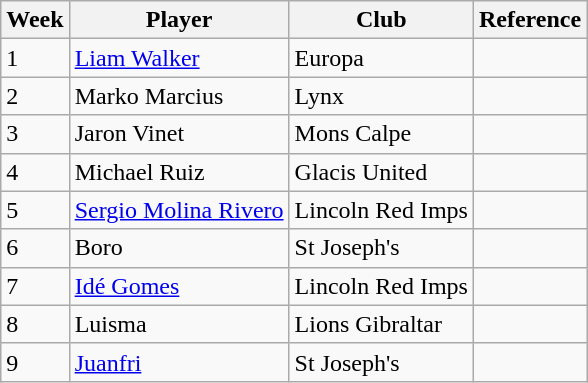<table class="wikitable">
<tr>
<th>Week</th>
<th>Player</th>
<th>Club</th>
<th>Reference</th>
</tr>
<tr>
<td>1</td>
<td> <a href='#'>Liam Walker</a></td>
<td>Europa</td>
<td align=center></td>
</tr>
<tr>
<td>2</td>
<td> Marko Marcius</td>
<td>Lynx</td>
<td align=center></td>
</tr>
<tr>
<td>3</td>
<td> Jaron Vinet</td>
<td>Mons Calpe</td>
<td align=center></td>
</tr>
<tr>
<td>4</td>
<td> Michael Ruiz</td>
<td>Glacis United</td>
<td align=center></td>
</tr>
<tr>
<td>5</td>
<td> <a href='#'>Sergio Molina Rivero</a></td>
<td>Lincoln Red Imps</td>
<td align=center></td>
</tr>
<tr>
<td>6</td>
<td> Boro</td>
<td>St Joseph's</td>
<td align=center></td>
</tr>
<tr>
<td>7</td>
<td> <a href='#'>Idé Gomes</a></td>
<td>Lincoln Red Imps</td>
<td align=center></td>
</tr>
<tr>
<td>8</td>
<td> Luisma</td>
<td>Lions Gibraltar</td>
<td align=center></td>
</tr>
<tr>
<td>9</td>
<td> <a href='#'>Juanfri</a></td>
<td>St Joseph's</td>
<td align=center></td>
</tr>
</table>
